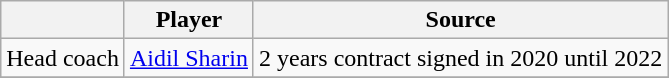<table class="wikitable plainrowheaders sortable">
<tr>
<th></th>
<th scope=col>Player</th>
<th scope=col>Source</th>
</tr>
<tr>
<td>Head coach</td>
<td> <a href='#'>Aidil Sharin</a></td>
<td>2 years contract signed in 2020 until 2022</td>
</tr>
<tr>
</tr>
</table>
